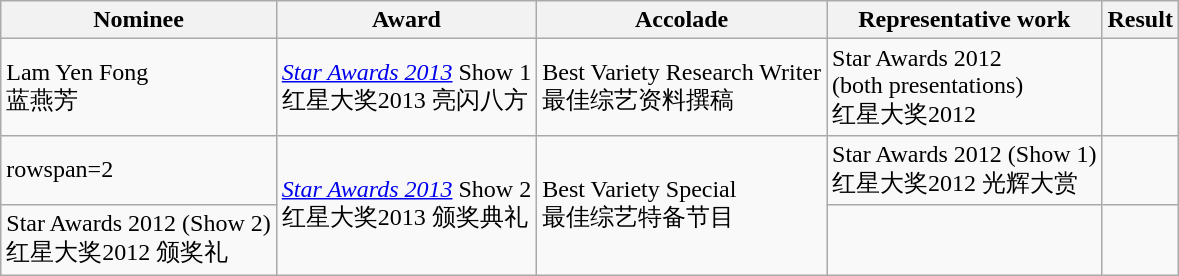<table class="wikitable sortable">
<tr>
<th>Nominee</th>
<th>Award</th>
<th>Accolade</th>
<th>Representative work</th>
<th class="unsortable">Result</th>
</tr>
<tr>
<td>Lam Yen Fong<br>蓝燕芳</td>
<td><em><a href='#'>Star Awards 2013</a></em> Show 1<br>红星大奖2013 亮闪八方</td>
<td>Best Variety Research Writer<br>最佳综艺资料撰稿</td>
<td>Star Awards 2012<br>(both presentations)<br>红星大奖2012</td>
<td></td>
</tr>
<tr>
<td>rowspan=2 </td>
<td rowspan=2><em><a href='#'>Star Awards 2013</a></em> Show 2<br>红星大奖2013 颁奖典礼</td>
<td rowspan=2>Best Variety Special<br>最佳综艺特备节目</td>
<td>Star Awards 2012 (Show 1)<br>红星大奖2012 光辉大赏</td>
<td></td>
</tr>
<tr>
<td>Star Awards 2012 (Show 2)<br>红星大奖2012 颁奖礼</td>
<td></td>
</tr>
</table>
